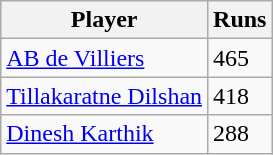<table class="wikitable">
<tr>
<th>Player</th>
<th>Runs</th>
</tr>
<tr>
<td><a href='#'>AB de Villiers</a></td>
<td>465</td>
</tr>
<tr>
<td><a href='#'>Tillakaratne Dilshan</a></td>
<td>418</td>
</tr>
<tr>
<td><a href='#'>Dinesh Karthik</a></td>
<td>288</td>
</tr>
</table>
